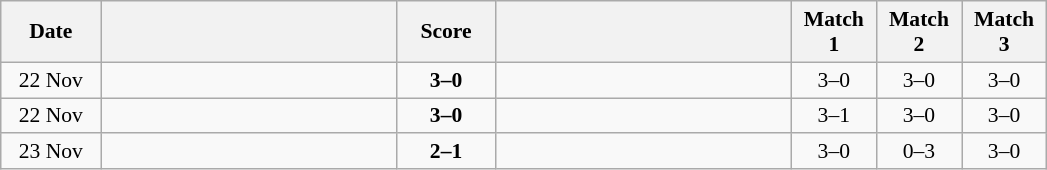<table class="wikitable" style="text-align: center; font-size:90%">
<tr>
<th width="60">Date</th>
<th style="text-align:right; width:190px;"></th>
<th width="60">Score</th>
<th style="text-align:left; width:190px;"></th>
<th width="50">Match 1</th>
<th width="50">Match 2</th>
<th width="50">Match 3</th>
</tr>
<tr>
<td>22 Nov</td>
<td align=right></td>
<td align=center><strong>3–0</strong></td>
<td align=left></td>
<td>3–0</td>
<td>3–0</td>
<td>3–0</td>
</tr>
<tr>
<td>22 Nov</td>
<td align=right></td>
<td align=center><strong>3–0</strong></td>
<td align=left></td>
<td>3–1</td>
<td>3–0</td>
<td>3–0</td>
</tr>
<tr>
<td>23 Nov</td>
<td align=right></td>
<td align=center><strong>2–1</strong></td>
<td align=left></td>
<td>3–0</td>
<td>0–3</td>
<td>3–0</td>
</tr>
</table>
